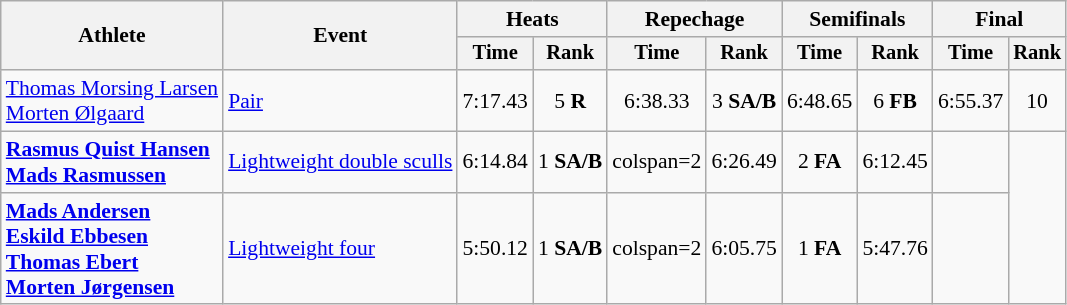<table class="wikitable" style="font-size:90%">
<tr>
<th rowspan="2">Athlete</th>
<th rowspan="2">Event</th>
<th colspan="2">Heats</th>
<th colspan="2">Repechage</th>
<th colspan="2">Semifinals</th>
<th colspan="2">Final</th>
</tr>
<tr style="font-size:95%">
<th>Time</th>
<th>Rank</th>
<th>Time</th>
<th>Rank</th>
<th>Time</th>
<th>Rank</th>
<th>Time</th>
<th>Rank</th>
</tr>
<tr align=center>
<td align=left><a href='#'>Thomas Morsing Larsen</a><br><a href='#'>Morten Ølgaard</a></td>
<td align=left><a href='#'>Pair</a></td>
<td>7:17.43</td>
<td>5 <strong>R</strong></td>
<td>6:38.33</td>
<td>3 <strong>SA/B</strong></td>
<td>6:48.65</td>
<td>6 <strong>FB</strong></td>
<td>6:55.37</td>
<td>10</td>
</tr>
<tr align=center>
<td align=left><strong><a href='#'>Rasmus Quist Hansen</a><br><a href='#'>Mads Rasmussen</a></strong></td>
<td align=left><a href='#'>Lightweight double sculls</a></td>
<td>6:14.84</td>
<td>1 <strong>SA/B</strong></td>
<td>colspan=2 </td>
<td>6:26.49</td>
<td>2 <strong>FA</strong></td>
<td>6:12.45</td>
<td></td>
</tr>
<tr align=center>
<td align=left><strong><a href='#'>Mads Andersen</a><br><a href='#'>Eskild Ebbesen</a><br><a href='#'>Thomas Ebert</a><br><a href='#'>Morten Jørgensen</a></strong></td>
<td align=left><a href='#'>Lightweight four</a></td>
<td>5:50.12</td>
<td>1 <strong>SA/B</strong></td>
<td>colspan=2 </td>
<td>6:05.75</td>
<td>1 <strong>FA</strong></td>
<td>5:47.76</td>
<td></td>
</tr>
</table>
